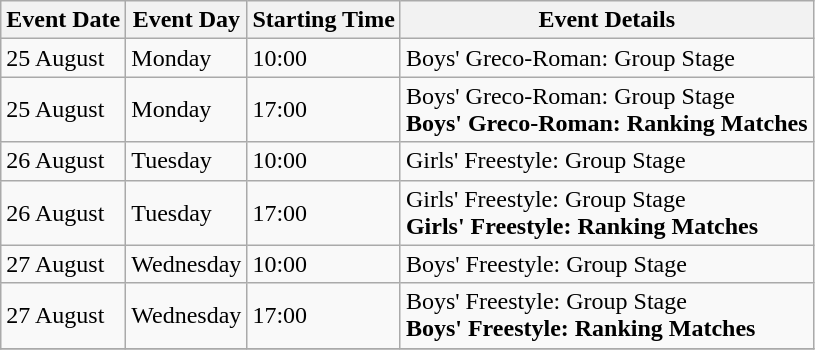<table class="wikitable">
<tr>
<th>Event Date</th>
<th>Event Day</th>
<th>Starting Time</th>
<th>Event Details</th>
</tr>
<tr>
<td>25 August</td>
<td>Monday</td>
<td>10:00</td>
<td>Boys' Greco-Roman: Group Stage</td>
</tr>
<tr>
<td>25 August</td>
<td>Monday</td>
<td>17:00</td>
<td>Boys' Greco-Roman: Group Stage<br> <strong>Boys' Greco-Roman: Ranking Matches</strong></td>
</tr>
<tr>
<td>26 August</td>
<td>Tuesday</td>
<td>10:00</td>
<td>Girls' Freestyle: Group Stage</td>
</tr>
<tr>
<td>26 August</td>
<td>Tuesday</td>
<td>17:00</td>
<td>Girls' Freestyle: Group Stage<br> <strong>Girls' Freestyle: Ranking Matches</strong></td>
</tr>
<tr>
<td>27 August</td>
<td>Wednesday</td>
<td>10:00</td>
<td>Boys' Freestyle: Group Stage</td>
</tr>
<tr>
<td>27 August</td>
<td>Wednesday</td>
<td>17:00</td>
<td>Boys' Freestyle: Group Stage<br> <strong>Boys' Freestyle: Ranking Matches</strong></td>
</tr>
<tr>
</tr>
</table>
